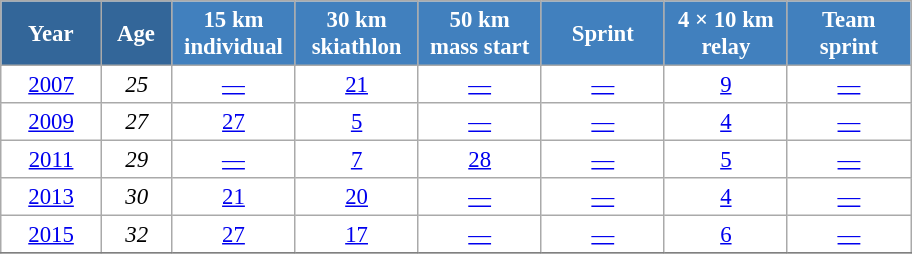<table class="wikitable" style="font-size:95%; text-align:center; border:grey solid 1px; border-collapse:collapse; background:#ffffff;">
<tr>
<th style="background-color:#369; color:white; width:60px;"> Year </th>
<th style="background-color:#369; color:white; width:40px;"> Age </th>
<th style="background-color:#4180be; color:white; width:75px;"> 15 km <br> individual </th>
<th style="background-color:#4180be; color:white; width:75px;"> 30 km <br> skiathlon </th>
<th style="background-color:#4180be; color:white; width:75px;"> 50 km <br> mass start </th>
<th style="background-color:#4180be; color:white; width:75px;"> Sprint </th>
<th style="background-color:#4180be; color:white; width:75px;"> 4 × 10 km <br> relay </th>
<th style="background-color:#4180be; color:white; width:75px;"> Team <br> sprint </th>
</tr>
<tr>
<td><a href='#'>2007</a></td>
<td><em>25</em></td>
<td><a href='#'>—</a></td>
<td><a href='#'>21</a></td>
<td><a href='#'>—</a></td>
<td><a href='#'>—</a></td>
<td><a href='#'>9</a></td>
<td><a href='#'>—</a></td>
</tr>
<tr>
<td><a href='#'>2009</a></td>
<td><em>27</em></td>
<td><a href='#'>27</a></td>
<td><a href='#'>5</a></td>
<td><a href='#'>—</a></td>
<td><a href='#'>—</a></td>
<td><a href='#'>4</a></td>
<td><a href='#'>—</a></td>
</tr>
<tr>
<td><a href='#'>2011</a></td>
<td><em>29</em></td>
<td><a href='#'>—</a></td>
<td><a href='#'>7</a></td>
<td><a href='#'>28</a></td>
<td><a href='#'>—</a></td>
<td><a href='#'>5</a></td>
<td><a href='#'>—</a></td>
</tr>
<tr>
<td><a href='#'>2013</a></td>
<td><em>30</em></td>
<td><a href='#'>21</a></td>
<td><a href='#'>20</a></td>
<td><a href='#'>—</a></td>
<td><a href='#'>—</a></td>
<td><a href='#'>4</a></td>
<td><a href='#'>—</a></td>
</tr>
<tr>
<td><a href='#'>2015</a></td>
<td><em>32</em></td>
<td><a href='#'>27</a></td>
<td><a href='#'>17</a></td>
<td><a href='#'>—</a></td>
<td><a href='#'>—</a></td>
<td><a href='#'>6</a></td>
<td><a href='#'>—</a></td>
</tr>
<tr>
</tr>
</table>
